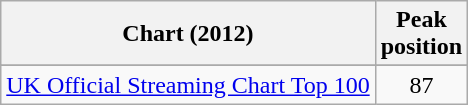<table class="wikitable sortable plainrowheaders">
<tr>
<th scope="col">Chart (2012)</th>
<th scope="col">Peak<br>position</th>
</tr>
<tr>
</tr>
<tr>
</tr>
<tr>
</tr>
<tr>
</tr>
<tr>
<td><a href='#'>UK Official Streaming Chart Top 100</a></td>
<td align="center">87</td>
</tr>
</table>
